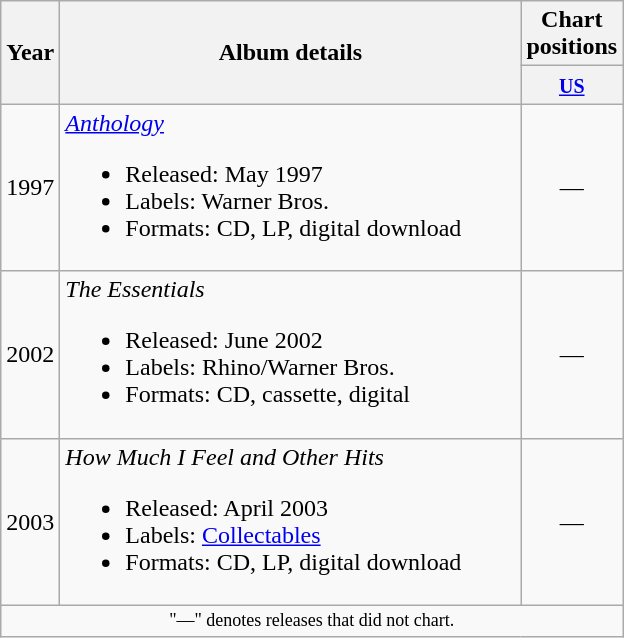<table class="wikitable" border="1">
<tr>
<th rowspan="2">Year</th>
<th rowspan="2" width="300">Album details</th>
<th colspan="1">Chart positions</th>
</tr>
<tr>
<th style="width:50px;"><small><a href='#'>US</a></small><br></th>
</tr>
<tr>
<td>1997</td>
<td><em><a href='#'>Anthology</a></em><br><ul><li>Released: May 1997</li><li>Labels: Warner Bros.</li><li>Formats: CD, LP, digital download</li></ul></td>
<td align="center">—</td>
</tr>
<tr>
<td>2002</td>
<td><em>The Essentials</em><br><ul><li>Released: June 2002</li><li>Labels: Rhino/Warner Bros.</li><li>Formats: CD, cassette, digital</li></ul></td>
<td align="center">—</td>
</tr>
<tr>
<td>2003</td>
<td><em>How Much I Feel and Other Hits</em><br><ul><li>Released: April 2003</li><li>Labels: <a href='#'>Collectables</a></li><li>Formats: CD, LP, digital download</li></ul></td>
<td align="center">—</td>
</tr>
<tr>
<td colspan="3" style="text-align:center; font-size:9pt;">"—" denotes releases that did not chart.</td>
</tr>
</table>
